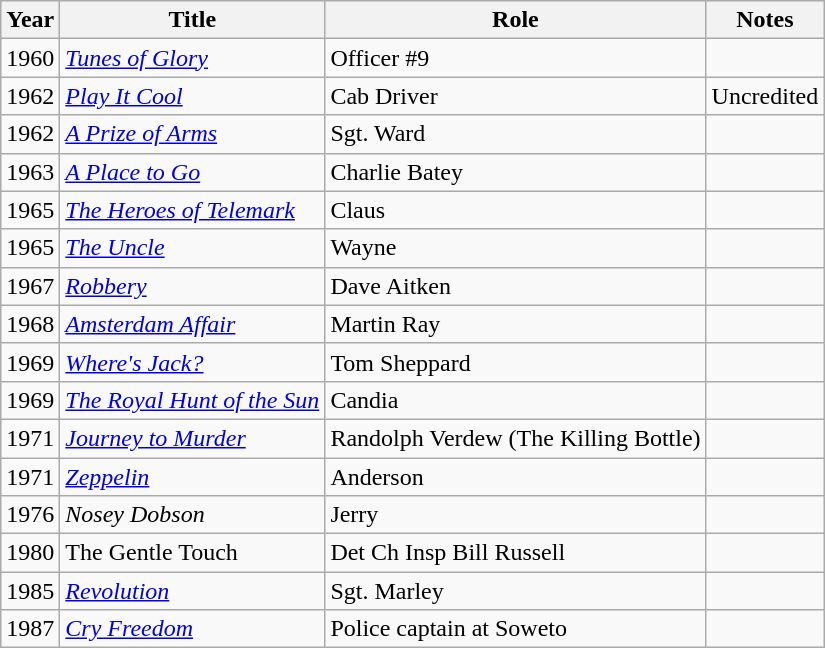<table class="wikitable">
<tr>
<th>Year</th>
<th>Title</th>
<th>Role</th>
<th>Notes</th>
</tr>
<tr>
<td>1960</td>
<td><em><a href='#'>Tunes of Glory</a></em></td>
<td>Officer #9</td>
<td></td>
</tr>
<tr>
<td>1962</td>
<td><em><a href='#'>Play It Cool</a></em></td>
<td>Cab Driver</td>
<td>Uncredited</td>
</tr>
<tr>
<td>1962</td>
<td><em><a href='#'>A Prize of Arms</a></em></td>
<td>Sgt. Ward</td>
<td></td>
</tr>
<tr>
<td>1963</td>
<td><em><a href='#'>A Place to Go</a></em></td>
<td>Charlie Batey</td>
<td></td>
</tr>
<tr>
<td>1965</td>
<td><em><a href='#'>The Heroes of Telemark</a></em></td>
<td>Claus</td>
<td></td>
</tr>
<tr>
<td>1965</td>
<td><em><a href='#'>The Uncle</a></em></td>
<td>Wayne</td>
<td></td>
</tr>
<tr>
<td>1967</td>
<td><em><a href='#'>Robbery</a></em></td>
<td>Dave Aitken</td>
<td></td>
</tr>
<tr>
<td>1968</td>
<td><em><a href='#'>Amsterdam Affair</a></em></td>
<td>Martin Ray</td>
<td></td>
</tr>
<tr>
<td>1969</td>
<td><em><a href='#'>Where's Jack?</a></em></td>
<td>Tom Sheppard</td>
<td></td>
</tr>
<tr>
<td>1969</td>
<td><em><a href='#'>The Royal Hunt of the Sun</a></em></td>
<td>Candia</td>
<td></td>
</tr>
<tr>
<td>1971</td>
<td><em><a href='#'>Journey to Murder</a></em></td>
<td>Randolph Verdew (The Killing Bottle)</td>
<td></td>
</tr>
<tr>
<td>1971</td>
<td><em><a href='#'>Zeppelin</a></em></td>
<td>Anderson</td>
<td></td>
</tr>
<tr>
<td>1976</td>
<td><em>Nosey Dobson</em></td>
<td>Jerry</td>
<td></td>
</tr>
<tr>
<td>1980</td>
<td>The Gentle Touch</td>
<td>Det Ch Insp Bill Russell</td>
<td></td>
</tr>
<tr>
<td>1985</td>
<td><em><a href='#'>Revolution</a></em></td>
<td>Sgt. Marley</td>
<td></td>
</tr>
<tr>
<td>1987</td>
<td><em><a href='#'>Cry Freedom</a></em></td>
<td>Police captain at Soweto</td>
<td></td>
</tr>
</table>
